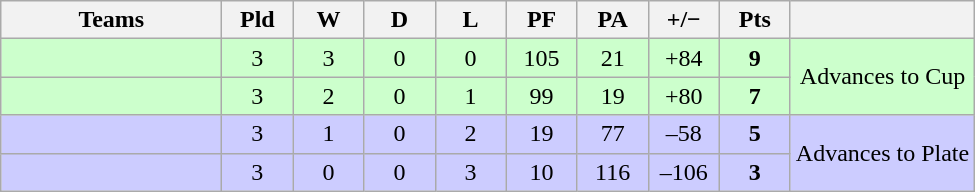<table class="wikitable" style="text-align: center;">
<tr>
<th width="140">Teams</th>
<th width="40">Pld</th>
<th width="40">W</th>
<th width="40">D</th>
<th width="40">L</th>
<th width="40">PF</th>
<th width="40">PA</th>
<th width="40">+/−</th>
<th width="40">Pts</th>
<th></th>
</tr>
<tr bgcolor="ccffcc">
<td align="left"></td>
<td>3</td>
<td>3</td>
<td>0</td>
<td>0</td>
<td>105</td>
<td>21</td>
<td>+84</td>
<td><strong>9</strong></td>
<td rowspan="2">Advances to Cup</td>
</tr>
<tr bgcolor="ccffcc">
<td align="left"></td>
<td>3</td>
<td>2</td>
<td>0</td>
<td>1</td>
<td>99</td>
<td>19</td>
<td>+80</td>
<td><strong>7</strong></td>
</tr>
<tr bgcolor="ccccff">
<td align="left"></td>
<td>3</td>
<td>1</td>
<td>0</td>
<td>2</td>
<td>19</td>
<td>77</td>
<td>–58</td>
<td><strong>5</strong></td>
<td rowspan="2">Advances to Plate</td>
</tr>
<tr bgcolor="ccccff">
<td align="left"></td>
<td>3</td>
<td>0</td>
<td>0</td>
<td>3</td>
<td>10</td>
<td>116</td>
<td>–106</td>
<td><strong>3</strong></td>
</tr>
</table>
